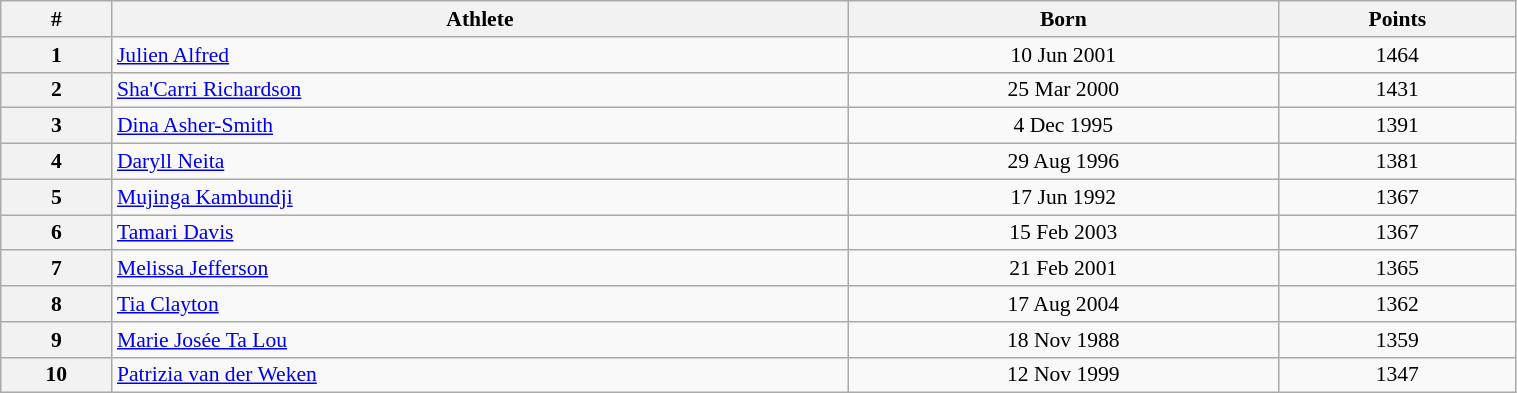<table class="wikitable" width=80% style="font-size:90%; text-align:center;">
<tr>
<th>#</th>
<th>Athlete</th>
<th>Born</th>
<th>Points</th>
</tr>
<tr>
<th>1</th>
<td align=left> <a href='#'>Julien Alfred</a></td>
<td>10 Jun 2001</td>
<td>1464</td>
</tr>
<tr>
<th>2</th>
<td align=left> <a href='#'>Sha'Carri Richardson</a></td>
<td>25 Mar 2000</td>
<td>1431</td>
</tr>
<tr>
<th>3</th>
<td align=left> <a href='#'>Dina Asher-Smith</a></td>
<td>4 Dec 1995</td>
<td>1391</td>
</tr>
<tr>
<th>4</th>
<td align=left> <a href='#'>Daryll Neita</a></td>
<td>29 Aug 1996</td>
<td>1381</td>
</tr>
<tr>
<th>5</th>
<td align=left> <a href='#'>Mujinga Kambundji</a></td>
<td>17 Jun 1992</td>
<td>1367</td>
</tr>
<tr>
<th>6</th>
<td align=left> <a href='#'>Tamari Davis</a></td>
<td>15 Feb 2003</td>
<td>1367</td>
</tr>
<tr>
<th>7</th>
<td align=left> <a href='#'>Melissa Jefferson</a></td>
<td>21 Feb 2001</td>
<td>1365</td>
</tr>
<tr>
<th>8</th>
<td align=left> <a href='#'>Tia Clayton</a></td>
<td>17 Aug 2004</td>
<td>1362</td>
</tr>
<tr>
<th>9</th>
<td align=left> <a href='#'>Marie Josée Ta Lou</a></td>
<td>18 Nov 1988</td>
<td>1359</td>
</tr>
<tr>
<th>10</th>
<td align=left> <a href='#'>Patrizia van der Weken</a></td>
<td>12 Nov 1999</td>
<td>1347</td>
</tr>
</table>
